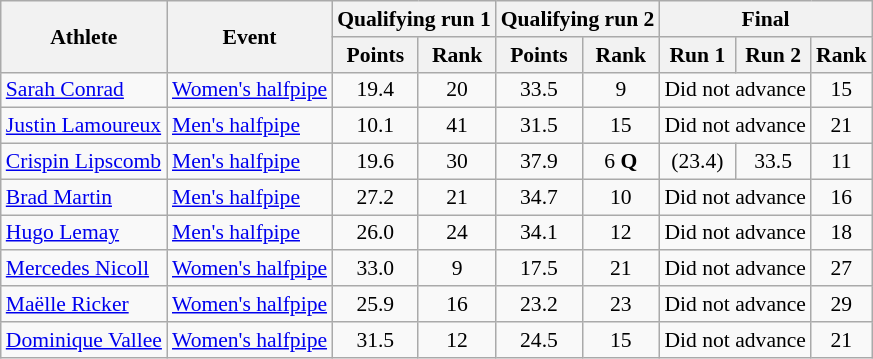<table class="wikitable" style="font-size:90%">
<tr>
<th rowspan="2">Athlete</th>
<th rowspan="2">Event</th>
<th colspan="2">Qualifying run 1</th>
<th colspan="2">Qualifying run 2</th>
<th colspan="3">Final</th>
</tr>
<tr>
<th>Points</th>
<th>Rank</th>
<th>Points</th>
<th>Rank</th>
<th>Run 1</th>
<th>Run 2</th>
<th>Rank</th>
</tr>
<tr>
<td><a href='#'>Sarah Conrad</a></td>
<td><a href='#'>Women's halfpipe</a></td>
<td style="text-align:center;">19.4</td>
<td style="text-align:center;">20</td>
<td style="text-align:center;">33.5</td>
<td style="text-align:center;">9</td>
<td colspan="2" style="text-align:center;">Did not advance</td>
<td style="text-align:center;">15</td>
</tr>
<tr>
<td><a href='#'>Justin Lamoureux</a></td>
<td><a href='#'>Men's halfpipe</a></td>
<td style="text-align:center;">10.1</td>
<td style="text-align:center;">41</td>
<td style="text-align:center;">31.5</td>
<td style="text-align:center;">15</td>
<td colspan="2" style="text-align:center;">Did not advance</td>
<td style="text-align:center;">21</td>
</tr>
<tr>
<td><a href='#'>Crispin Lipscomb</a></td>
<td><a href='#'>Men's halfpipe</a></td>
<td style="text-align:center;">19.6</td>
<td style="text-align:center;">30</td>
<td style="text-align:center;">37.9</td>
<td style="text-align:center;">6 <strong>Q</strong></td>
<td style="text-align:center;">(23.4)</td>
<td style="text-align:center;">33.5</td>
<td style="text-align:center;">11</td>
</tr>
<tr>
<td><a href='#'>Brad Martin</a></td>
<td><a href='#'>Men's halfpipe</a></td>
<td style="text-align:center;">27.2</td>
<td style="text-align:center;">21</td>
<td style="text-align:center;">34.7</td>
<td style="text-align:center;">10</td>
<td colspan="2" style="text-align:center;">Did not advance</td>
<td style="text-align:center;">16</td>
</tr>
<tr>
<td><a href='#'>Hugo Lemay</a></td>
<td><a href='#'>Men's halfpipe</a></td>
<td style="text-align:center;">26.0</td>
<td style="text-align:center;">24</td>
<td style="text-align:center;">34.1</td>
<td style="text-align:center;">12</td>
<td colspan="2" style="text-align:center;">Did not advance</td>
<td style="text-align:center;">18</td>
</tr>
<tr>
<td><a href='#'>Mercedes Nicoll</a></td>
<td><a href='#'>Women's halfpipe</a></td>
<td style="text-align:center;">33.0</td>
<td style="text-align:center;">9</td>
<td style="text-align:center;">17.5</td>
<td style="text-align:center;">21</td>
<td colspan="2" style="text-align:center;">Did not advance</td>
<td style="text-align:center;">27</td>
</tr>
<tr>
<td><a href='#'>Maëlle Ricker</a></td>
<td><a href='#'>Women's halfpipe</a></td>
<td style="text-align:center;">25.9</td>
<td style="text-align:center;">16</td>
<td style="text-align:center;">23.2</td>
<td style="text-align:center;">23</td>
<td colspan="2" style="text-align:center;">Did not advance</td>
<td style="text-align:center;">29</td>
</tr>
<tr>
<td><a href='#'>Dominique Vallee</a></td>
<td><a href='#'>Women's halfpipe</a></td>
<td style="text-align:center;">31.5</td>
<td style="text-align:center;">12</td>
<td style="text-align:center;">24.5</td>
<td style="text-align:center;">15</td>
<td colspan="2" style="text-align:center;">Did not advance</td>
<td style="text-align:center;">21</td>
</tr>
</table>
